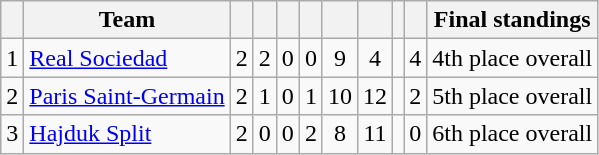<table class="wikitable" style="text-align:center">
<tr>
<th></th>
<th>Team</th>
<th></th>
<th></th>
<th></th>
<th></th>
<th></th>
<th></th>
<th></th>
<th></th>
<th>Final standings</th>
</tr>
<tr>
<td>1</td>
<td align="left"> <a href='#'>Real Sociedad</a></td>
<td>2</td>
<td>2</td>
<td>0</td>
<td>0</td>
<td>9</td>
<td>4</td>
<td></td>
<td>4</td>
<td>4th place overall</td>
</tr>
<tr>
<td>2</td>
<td align="left"> <a href='#'>Paris Saint-Germain</a></td>
<td>2</td>
<td>1</td>
<td>0</td>
<td>1</td>
<td>10</td>
<td>12</td>
<td></td>
<td>2</td>
<td>5th place overall</td>
</tr>
<tr>
<td>3</td>
<td align="left"> <a href='#'>Hajduk Split</a></td>
<td>2</td>
<td>0</td>
<td>0</td>
<td>2</td>
<td>8</td>
<td>11</td>
<td></td>
<td>0</td>
<td>6th place overall</td>
</tr>
</table>
